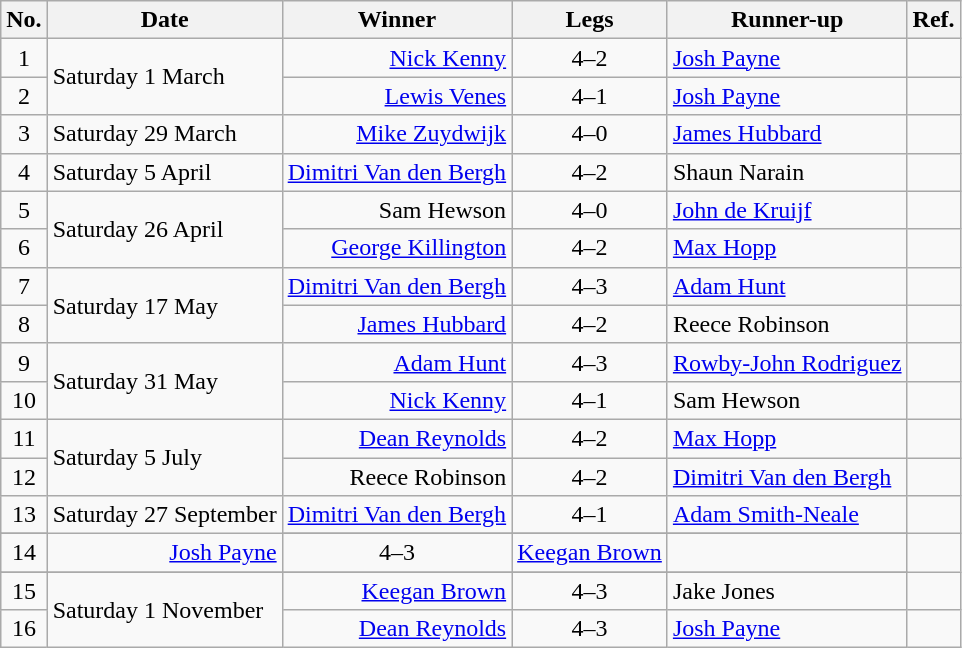<table class="wikitable">
<tr>
<th>No.</th>
<th>Date</th>
<th>Winner</th>
<th>Legs</th>
<th>Runner-up</th>
<th>Ref.</th>
</tr>
<tr>
<td align=center>1</td>
<td rowspan=2>Saturday 1 March</td>
<td align=right><a href='#'>Nick Kenny</a> </td>
<td align=center>4–2</td>
<td> <a href='#'>Josh Payne</a></td>
<td align="center"></td>
</tr>
<tr>
<td align=center>2</td>
<td align=right><a href='#'>Lewis Venes</a> </td>
<td align=center>4–1</td>
<td> <a href='#'>Josh Payne</a></td>
<td align="center"></td>
</tr>
<tr>
<td align=center>3</td>
<td>Saturday 29 March</td>
<td align=right><a href='#'>Mike Zuydwijk</a> </td>
<td align=center>4–0</td>
<td> <a href='#'>James Hubbard</a></td>
<td align="center"></td>
</tr>
<tr>
<td align=center>4</td>
<td>Saturday 5 April</td>
<td align=right><a href='#'>Dimitri Van den Bergh</a> </td>
<td align=center>4–2</td>
<td> Shaun Narain</td>
<td align="center"></td>
</tr>
<tr>
<td align=center>5</td>
<td rowspan=2>Saturday 26 April</td>
<td align=right>Sam Hewson </td>
<td align=center>4–0</td>
<td> <a href='#'>John de Kruijf</a></td>
<td align="center"></td>
</tr>
<tr>
<td align=center>6</td>
<td align=right><a href='#'>George Killington</a> </td>
<td align=center>4–2</td>
<td> <a href='#'>Max Hopp</a></td>
<td align="center"></td>
</tr>
<tr>
<td align=center>7</td>
<td rowspan=2>Saturday 17 May</td>
<td align=right><a href='#'>Dimitri Van den Bergh</a> </td>
<td align=center>4–3</td>
<td> <a href='#'>Adam Hunt</a></td>
<td align="center"></td>
</tr>
<tr>
<td align=center>8</td>
<td align=right><a href='#'>James Hubbard</a> </td>
<td align=center>4–2</td>
<td> Reece Robinson</td>
<td align="center"></td>
</tr>
<tr>
<td align=center>9</td>
<td rowspan=2>Saturday 31 May</td>
<td align=right><a href='#'>Adam Hunt</a> </td>
<td align=center>4–3</td>
<td> <a href='#'>Rowby-John Rodriguez</a></td>
<td align="center"></td>
</tr>
<tr>
<td align=center>10</td>
<td align=right><a href='#'>Nick Kenny</a> </td>
<td align=center>4–1</td>
<td> Sam Hewson</td>
<td align="center"></td>
</tr>
<tr>
<td align=center>11</td>
<td rowspan=2>Saturday 5 July</td>
<td align=right><a href='#'>Dean Reynolds</a> </td>
<td align=center>4–2</td>
<td> <a href='#'>Max Hopp</a></td>
<td align="center"></td>
</tr>
<tr>
<td align=center>12</td>
<td align=right>Reece Robinson </td>
<td align=center>4–2</td>
<td> <a href='#'>Dimitri Van den Bergh</a></td>
<td align="center"></td>
</tr>
<tr>
<td align=center>13</td>
<td rowspan=2>Saturday 27 September</td>
<td align=right><a href='#'>Dimitri Van den Bergh</a> </td>
<td align=center>4–1</td>
<td> <a href='#'>Adam Smith-Neale</a></td>
<td align="center"></td>
</tr>
<tr>
</tr>
<tr>
<td align=center>14</td>
<td align=right><a href='#'>Josh Payne</a> </td>
<td align=center>4–3</td>
<td> <a href='#'>Keegan Brown</a></td>
<td align="center"></td>
</tr>
<tr>
</tr>
<tr>
<td align=center>15</td>
<td rowspan=2>Saturday 1 November</td>
<td align=right><a href='#'>Keegan Brown</a> </td>
<td align=center>4–3</td>
<td> Jake Jones</td>
<td align="center"></td>
</tr>
<tr>
<td align=center>16</td>
<td align=right><a href='#'>Dean Reynolds</a> </td>
<td align=center>4–3</td>
<td> <a href='#'>Josh Payne</a></td>
<td align="center"></td>
</tr>
</table>
